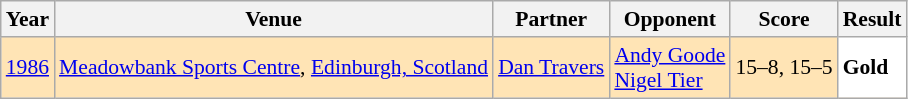<table class="sortable wikitable" style="font-size: 90%;">
<tr>
<th>Year</th>
<th>Venue</th>
<th>Partner</th>
<th>Opponent</th>
<th>Score</th>
<th>Result</th>
</tr>
<tr style="background:#FFE4B5">
<td align="center"><a href='#'>1986</a></td>
<td align="left"><a href='#'>Meadowbank Sports Centre</a>, <a href='#'>Edinburgh, Scotland</a></td>
<td align="left"> <a href='#'>Dan Travers</a></td>
<td align="left"> <a href='#'>Andy Goode</a><br>  <a href='#'>Nigel Tier</a></td>
<td align-"left">15–8, 15–5</td>
<td style="text-align:left; background:white"> <strong>Gold</strong></td>
</tr>
</table>
